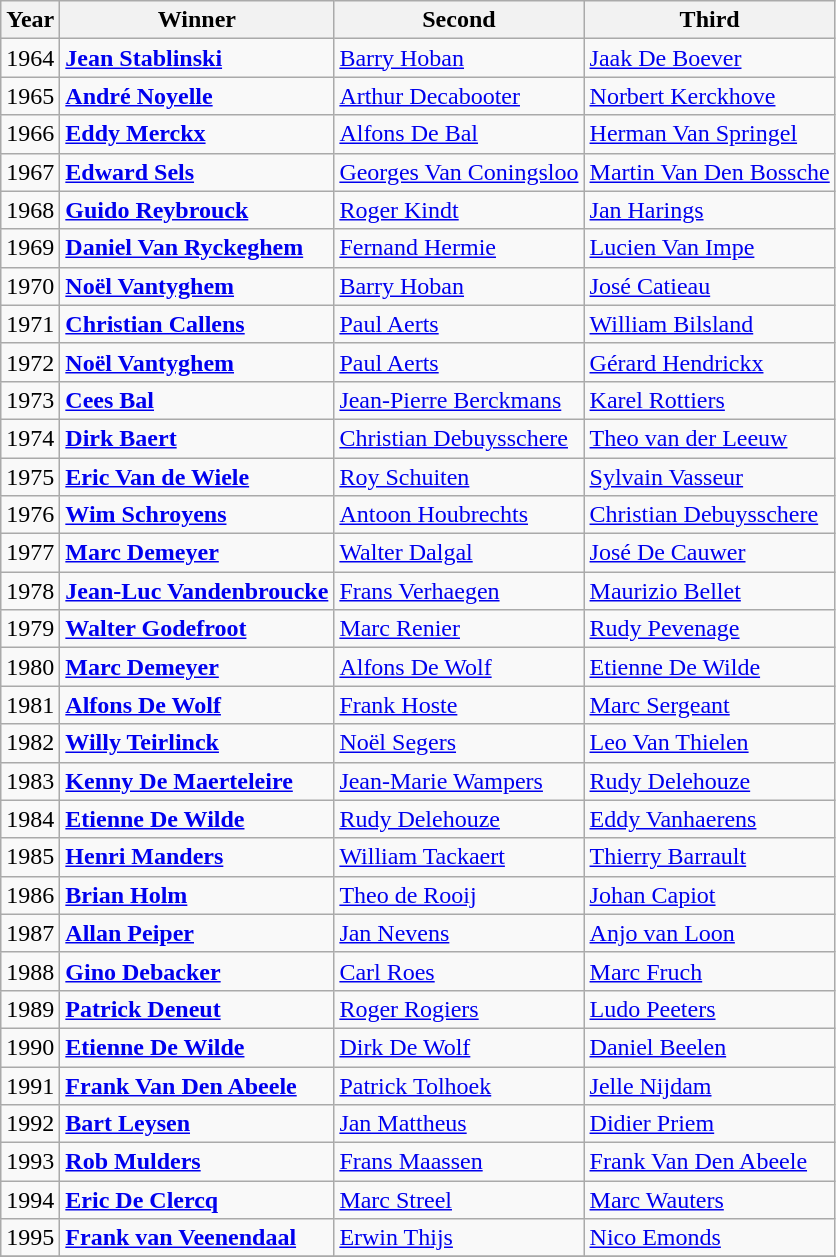<table class="wikitable sortable">
<tr>
<th>Year</th>
<th>Winner</th>
<th>Second</th>
<th>Third</th>
</tr>
<tr>
<td>1964</td>
<td> <strong><a href='#'>Jean Stablinski</a></strong></td>
<td> <a href='#'>Barry Hoban</a></td>
<td> <a href='#'>Jaak De Boever</a></td>
</tr>
<tr>
<td>1965</td>
<td> <strong><a href='#'>André Noyelle</a> </strong></td>
<td> <a href='#'>Arthur Decabooter</a></td>
<td> <a href='#'>Norbert Kerckhove</a></td>
</tr>
<tr>
<td>1966</td>
<td> <strong><a href='#'>Eddy Merckx</a> </strong></td>
<td> <a href='#'>Alfons De Bal</a></td>
<td> <a href='#'>Herman Van Springel</a></td>
</tr>
<tr>
<td>1967</td>
<td> <strong><a href='#'>Edward Sels</a> </strong></td>
<td> <a href='#'>Georges Van Coningsloo</a></td>
<td> <a href='#'>Martin Van Den Bossche</a></td>
</tr>
<tr>
<td>1968</td>
<td> <strong><a href='#'>Guido Reybrouck</a> </strong></td>
<td> <a href='#'>Roger Kindt</a></td>
<td> <a href='#'>Jan Harings</a></td>
</tr>
<tr>
<td>1969</td>
<td> <strong><a href='#'>Daniel Van Ryckeghem</a> </strong></td>
<td> <a href='#'>Fernand Hermie</a></td>
<td> <a href='#'>Lucien Van Impe</a></td>
</tr>
<tr>
<td>1970</td>
<td> <strong><a href='#'>Noël Vantyghem</a> </strong></td>
<td> <a href='#'>Barry Hoban</a></td>
<td> <a href='#'>José Catieau</a></td>
</tr>
<tr>
<td>1971</td>
<td> <strong><a href='#'>Christian Callens</a> </strong></td>
<td> <a href='#'>Paul Aerts</a></td>
<td> <a href='#'>William Bilsland</a></td>
</tr>
<tr>
<td>1972</td>
<td> <strong><a href='#'>Noël Vantyghem</a> </strong></td>
<td> <a href='#'>Paul Aerts</a></td>
<td> <a href='#'>Gérard Hendrickx</a></td>
</tr>
<tr>
<td>1973</td>
<td> <strong><a href='#'>Cees Bal</a> </strong></td>
<td> <a href='#'>Jean-Pierre Berckmans</a></td>
<td> <a href='#'>Karel Rottiers</a></td>
</tr>
<tr>
<td>1974</td>
<td> <strong><a href='#'>Dirk Baert</a> </strong></td>
<td> <a href='#'>Christian Debuysschere</a></td>
<td> <a href='#'>Theo van der Leeuw</a></td>
</tr>
<tr>
<td>1975</td>
<td> <strong><a href='#'>Eric Van de Wiele</a> </strong></td>
<td> <a href='#'>Roy Schuiten</a></td>
<td> <a href='#'>Sylvain Vasseur</a></td>
</tr>
<tr>
<td>1976</td>
<td> <strong><a href='#'>Wim Schroyens</a> </strong></td>
<td> <a href='#'>Antoon Houbrechts</a></td>
<td> <a href='#'>Christian Debuysschere</a></td>
</tr>
<tr>
<td>1977</td>
<td> <strong><a href='#'>Marc Demeyer</a> </strong></td>
<td> <a href='#'>Walter Dalgal</a></td>
<td> <a href='#'>José De Cauwer</a></td>
</tr>
<tr>
<td>1978</td>
<td> <strong><a href='#'>Jean-Luc Vandenbroucke</a> </strong></td>
<td> <a href='#'>Frans Verhaegen</a></td>
<td> <a href='#'>Maurizio Bellet</a></td>
</tr>
<tr>
<td>1979</td>
<td> <strong><a href='#'>Walter Godefroot</a> </strong></td>
<td> <a href='#'>Marc Renier</a></td>
<td> <a href='#'>Rudy Pevenage</a></td>
</tr>
<tr>
<td>1980</td>
<td> <strong><a href='#'>Marc Demeyer</a> </strong></td>
<td> <a href='#'>Alfons De Wolf</a></td>
<td> <a href='#'>Etienne De Wilde</a></td>
</tr>
<tr>
<td>1981</td>
<td> <strong><a href='#'>Alfons De Wolf</a> </strong></td>
<td> <a href='#'>Frank Hoste</a></td>
<td> <a href='#'>Marc Sergeant</a></td>
</tr>
<tr>
<td>1982</td>
<td> <strong><a href='#'>Willy Teirlinck</a> </strong></td>
<td> <a href='#'>Noël Segers</a></td>
<td> <a href='#'>Leo Van Thielen</a></td>
</tr>
<tr>
<td>1983</td>
<td> <strong><a href='#'>Kenny De Maerteleire</a> </strong></td>
<td> <a href='#'>Jean-Marie Wampers</a></td>
<td> <a href='#'>Rudy Delehouze</a></td>
</tr>
<tr>
<td>1984</td>
<td> <strong><a href='#'>Etienne De Wilde</a> </strong></td>
<td> <a href='#'>Rudy Delehouze</a></td>
<td> <a href='#'>Eddy Vanhaerens</a></td>
</tr>
<tr>
<td>1985</td>
<td> <strong><a href='#'>Henri Manders</a> </strong></td>
<td> <a href='#'>William Tackaert</a></td>
<td> <a href='#'>Thierry Barrault</a></td>
</tr>
<tr>
<td>1986</td>
<td> <strong><a href='#'>Brian Holm</a> </strong></td>
<td> <a href='#'>Theo de Rooij</a></td>
<td> <a href='#'>Johan Capiot</a></td>
</tr>
<tr>
<td>1987</td>
<td> <strong><a href='#'>Allan Peiper</a> </strong></td>
<td> <a href='#'>Jan Nevens</a></td>
<td> <a href='#'>Anjo van Loon</a></td>
</tr>
<tr>
<td>1988</td>
<td> <strong><a href='#'>Gino Debacker</a></strong></td>
<td> <a href='#'>Carl Roes</a></td>
<td> <a href='#'>Marc Fruch</a></td>
</tr>
<tr>
<td>1989</td>
<td> <strong><a href='#'>Patrick Deneut</a></strong></td>
<td> <a href='#'>Roger Rogiers</a></td>
<td> <a href='#'>Ludo Peeters</a></td>
</tr>
<tr>
<td>1990</td>
<td> <strong><a href='#'>Etienne De Wilde</a> </strong></td>
<td> <a href='#'>Dirk De Wolf</a></td>
<td> <a href='#'>Daniel Beelen</a></td>
</tr>
<tr>
<td>1991</td>
<td> <strong><a href='#'>Frank Van Den Abeele</a> </strong></td>
<td> <a href='#'>Patrick Tolhoek</a></td>
<td> <a href='#'>Jelle Nijdam</a></td>
</tr>
<tr>
<td>1992</td>
<td> <strong><a href='#'>Bart Leysen</a> </strong></td>
<td> <a href='#'>Jan Mattheus</a></td>
<td> <a href='#'>Didier Priem</a></td>
</tr>
<tr>
<td>1993</td>
<td> <strong><a href='#'>Rob Mulders</a> </strong></td>
<td> <a href='#'>Frans Maassen</a></td>
<td> <a href='#'>Frank Van Den Abeele</a></td>
</tr>
<tr>
<td>1994</td>
<td> <strong><a href='#'>Eric De Clercq</a> </strong></td>
<td> <a href='#'>Marc Streel</a></td>
<td> <a href='#'>Marc Wauters</a></td>
</tr>
<tr>
<td>1995</td>
<td> <strong><a href='#'>Frank van Veenendaal</a> </strong></td>
<td> <a href='#'>Erwin Thijs</a></td>
<td> <a href='#'>Nico Emonds</a></td>
</tr>
<tr>
</tr>
</table>
